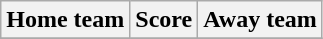<table class="wikitable" style="text-align: center">
<tr>
<th>Home team</th>
<th>Score</th>
<th>Away team</th>
</tr>
<tr>
</tr>
</table>
